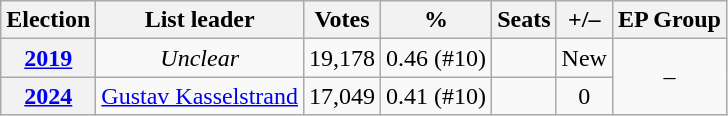<table class="wikitable" style="text-align:center">
<tr>
<th>Election</th>
<th>List leader</th>
<th>Votes</th>
<th>%</th>
<th>Seats</th>
<th>+/–</th>
<th>EP Group</th>
</tr>
<tr>
<th><a href='#'>2019</a></th>
<td><em>Unclear</em></td>
<td>19,178</td>
<td>0.46 (#10)</td>
<td></td>
<td>New</td>
<td rowspan=2>–</td>
</tr>
<tr>
<th><a href='#'>2024</a></th>
<td><a href='#'>Gustav Kasselstrand</a></td>
<td>17,049</td>
<td>0.41 (#10)</td>
<td></td>
<td> 0</td>
</tr>
</table>
